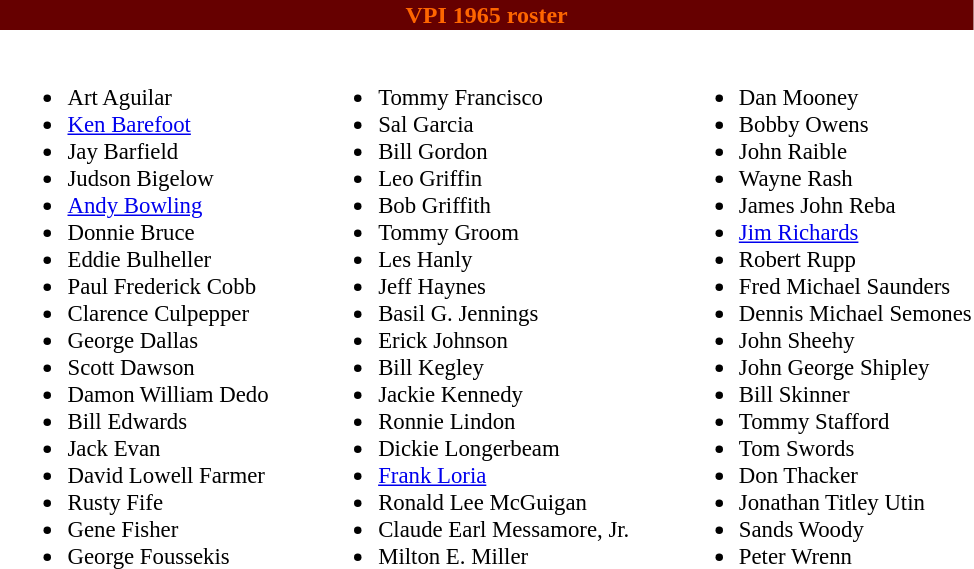<table class="toccolours" style="text-align: left;">
<tr>
<th colspan="9" style="background:#660000;color:#FF6600;text-align:center;"><span><strong>VPI 1965 roster</strong></span></th>
</tr>
<tr>
<td></td>
<td style="font-size:95%; vertical-align:top;"><br><ul><li>Art Aguilar</li><li><a href='#'>Ken Barefoot</a></li><li>Jay Barfield</li><li>Judson Bigelow</li><li><a href='#'>Andy Bowling</a></li><li>Donnie Bruce</li><li>Eddie Bulheller</li><li>Paul Frederick Cobb</li><li>Clarence Culpepper</li><li>George Dallas</li><li>Scott Dawson</li><li>Damon William Dedo</li><li>Bill Edwards</li><li>Jack Evan</li><li>David Lowell Farmer</li><li>Rusty Fife</li><li>Gene Fisher</li><li>George Foussekis</li></ul></td>
<td style="width: 25px;"></td>
<td style="font-size:95%; vertical-align:top;"><br><ul><li>Tommy Francisco</li><li>Sal Garcia</li><li>Bill Gordon</li><li>Leo Griffin</li><li>Bob Griffith</li><li>Tommy Groom</li><li>Les Hanly</li><li>Jeff Haynes</li><li>Basil G. Jennings</li><li>Erick Johnson</li><li>Bill Kegley</li><li>Jackie Kennedy</li><li>Ronnie Lindon</li><li>Dickie Longerbeam</li><li><a href='#'>Frank Loria</a></li><li>Ronald Lee McGuigan</li><li>Claude Earl Messamore, Jr.</li><li>Milton E. Miller</li></ul></td>
<td style="width: 25px;"></td>
<td style="font-size:95%; vertical-align:top;"><br><ul><li>Dan Mooney</li><li>Bobby Owens</li><li>John Raible</li><li>Wayne Rash</li><li>James John Reba</li><li><a href='#'>Jim Richards</a></li><li>Robert Rupp</li><li>Fred Michael Saunders</li><li>Dennis Michael Semones</li><li>John Sheehy</li><li>John George Shipley</li><li>Bill Skinner</li><li>Tommy Stafford</li><li>Tom Swords</li><li>Don Thacker</li><li>Jonathan Titley Utin</li><li>Sands Woody</li><li>Peter Wrenn</li></ul></td>
</tr>
</table>
